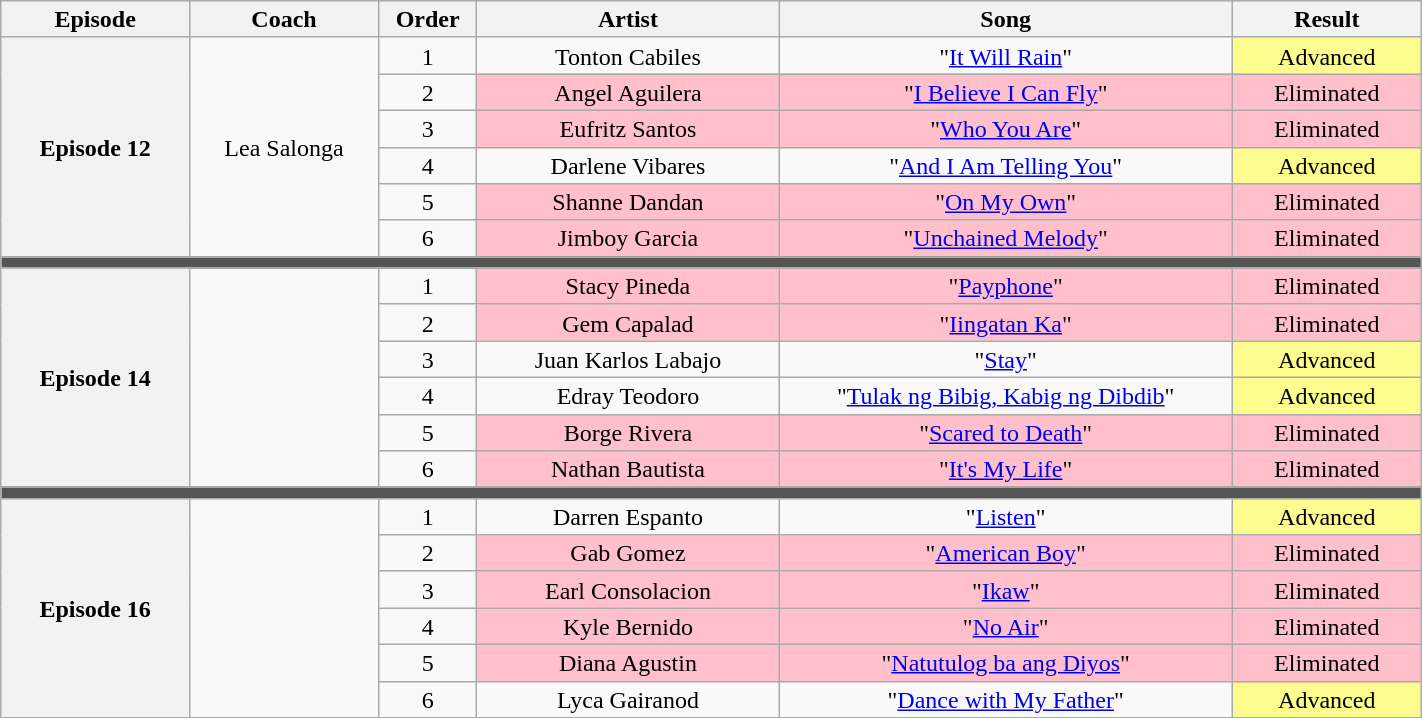<table class="wikitable" style="text-align:center; line-height:17px; font-size:100%; width:75%;">
<tr>
<th width="10%">Episode</th>
<th width="10%">Coach</th>
<th width="05%">Order</th>
<th width="16%">Artist</th>
<th width="24%">Song</th>
<th width="10%">Result</th>
</tr>
<tr>
<th rowspan="6" scope="row">Episode 12<br></th>
<td rowspan="6">Lea Salonga</td>
<td>1</td>
<td>Tonton Cabiles</td>
<td>"<a href='#'>It Will Rain</a>"</td>
<td style="background:#fdfc8f;">Advanced</td>
</tr>
<tr>
<td scope="row">2</td>
<td style="background:pink;">Angel Aguilera</td>
<td style="background:pink;">"<a href='#'>I Believe I Can Fly</a>"</td>
<td style="background:pink;">Eliminated</td>
</tr>
<tr>
<td scope="row">3</td>
<td style="background:pink;">Eufritz Santos</td>
<td style="background:pink;">"<a href='#'>Who You Are</a>"</td>
<td style="background:pink;">Eliminated</td>
</tr>
<tr>
<td scope="row">4</td>
<td>Darlene Vibares</td>
<td>"<a href='#'>And I Am Telling You</a>"</td>
<td style="background:#fdfc8f;">Advanced</td>
</tr>
<tr>
<td scope="row">5</td>
<td style="background:pink;">Shanne Dandan</td>
<td style="background:pink;">"<a href='#'>On My Own</a>"</td>
<td style="background:pink;">Eliminated</td>
</tr>
<tr>
<td scope="row">6</td>
<td style="background:pink;">Jimboy Garcia</td>
<td style="background:pink;">"<a href='#'>Unchained Melody</a>"</td>
<td style="background:pink;">Eliminated</td>
</tr>
<tr>
<td colspan="6" style="background:#555555;"></td>
</tr>
<tr>
<th rowspan="6" scope="row">Episode 14<br></th>
<td rowspan="6"></td>
<td>1</td>
<td style="background:pink;">Stacy Pineda</td>
<td style="background:pink;">"<a href='#'>Payphone</a>"</td>
<td style="background:pink;">Eliminated</td>
</tr>
<tr>
<td scope="row">2</td>
<td style="background:pink;">Gem Capalad</td>
<td style="background:pink;">"<a href='#'>Iingatan Ka</a>"</td>
<td style="background:pink;">Eliminated</td>
</tr>
<tr>
<td scope="row">3</td>
<td>Juan Karlos Labajo</td>
<td>"<a href='#'>Stay</a>"</td>
<td style="background:#fdfc8f;">Advanced</td>
</tr>
<tr>
<td scope="row">4</td>
<td>Edray Teodoro</td>
<td>"<a href='#'>Tulak ng Bibig, Kabig ng Dibdib</a>"</td>
<td style="background:#fdfc8f;">Advanced</td>
</tr>
<tr>
<td scope="row">5</td>
<td style="background:pink;">Borge Rivera</td>
<td style="background:pink;">"<a href='#'>Scared to Death</a>"</td>
<td style="background:pink;">Eliminated</td>
</tr>
<tr>
<td scope="row">6</td>
<td style="background:pink;">Nathan Bautista</td>
<td style="background:pink;">"<a href='#'>It's My Life</a>"</td>
<td style="background:pink;">Eliminated</td>
</tr>
<tr>
<td colspan="6" style="background:#555555;"></td>
</tr>
<tr>
<th rowspan="6" scope="row">Episode 16<br></th>
<td rowspan="6"></td>
<td>1</td>
<td>Darren Espanto</td>
<td>"<a href='#'>Listen</a>"</td>
<td style="background:#fdfc8f;">Advanced</td>
</tr>
<tr>
<td scope="row">2</td>
<td style="background:pink;">Gab Gomez</td>
<td style="background:pink;">"<a href='#'>American Boy</a>"</td>
<td style="background:pink;">Eliminated</td>
</tr>
<tr>
<td scope="row">3</td>
<td style="background:pink;">Earl Consolacion</td>
<td style="background:pink;">"<a href='#'>Ikaw</a>"</td>
<td style="background:pink;">Eliminated</td>
</tr>
<tr>
<td scope="row">4</td>
<td style="background:pink;">Kyle Bernido</td>
<td style="background:pink;">"<a href='#'>No Air</a>"</td>
<td style="background:pink;">Eliminated</td>
</tr>
<tr>
<td scope="row">5</td>
<td style="background:pink;">Diana Agustin</td>
<td style="background:pink;">"<a href='#'>Natutulog ba ang Diyos</a>"</td>
<td style="background:pink;">Eliminated</td>
</tr>
<tr>
<td scope="row">6</td>
<td>Lyca Gairanod</td>
<td>"<a href='#'>Dance with My Father</a>"</td>
<td style="background:#fdfc8f;">Advanced</td>
</tr>
<tr>
</tr>
</table>
